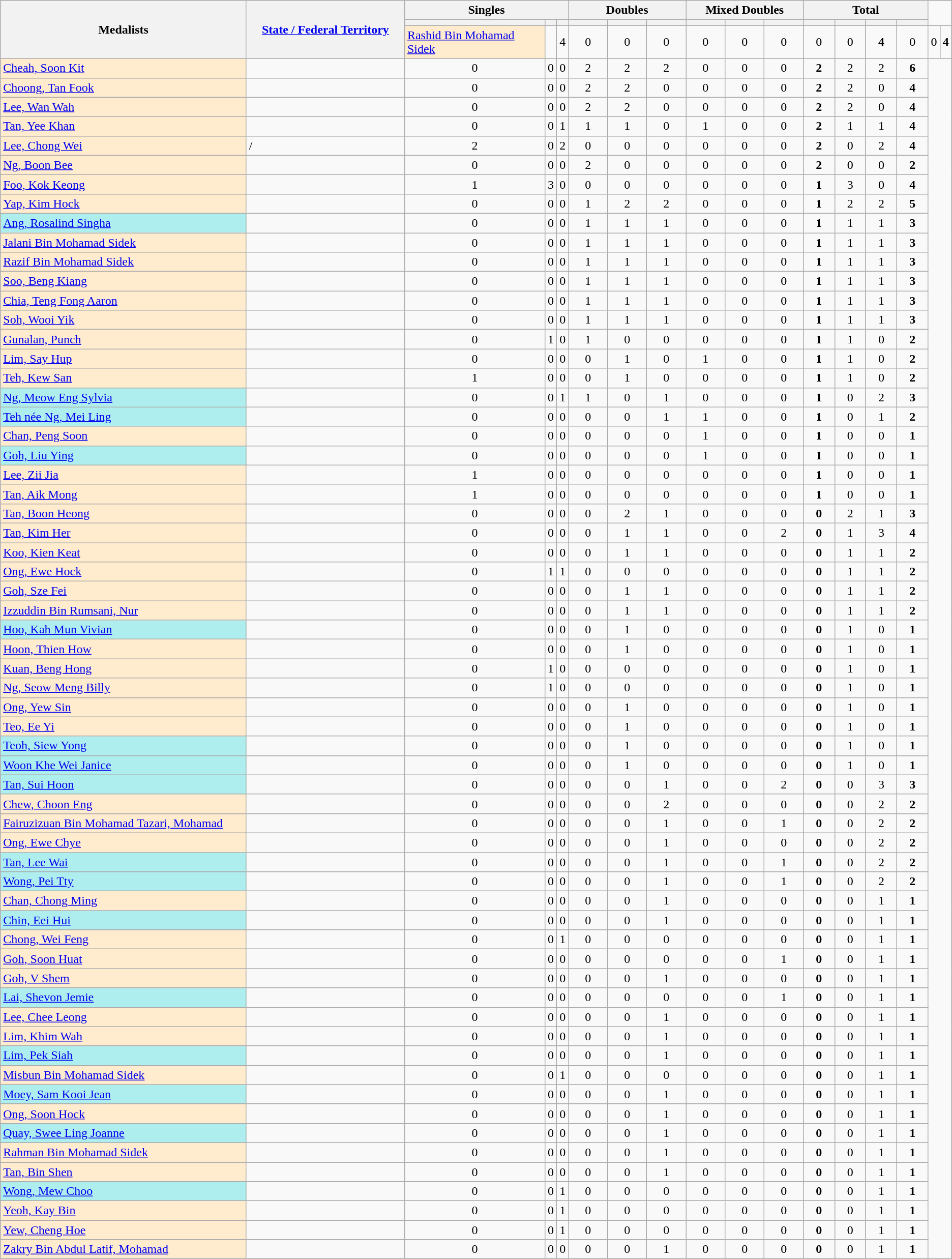<table class="sortable wikitable">
<tr>
<th width=315 rowspan="3">Medalists</th>
<th width=200 rowspan="3"><a href='#'>State / Federal Territory</a></th>
<th width=150 colspan="3">Singles</th>
<th width=150 colspan="3">Doubles</th>
<th width=150 colspan="3">Mixed Doubles</th>
<th width=160  colspan="4">Total</th>
</tr>
<tr>
<th></th>
<th></th>
<th></th>
<th></th>
<th></th>
<th></th>
<th></th>
<th></th>
<th></th>
<th></th>
<th></th>
<th></th>
<th></th>
</tr>
<tr>
<td bgcolor=#ffebcd><a href='#'>Rashid Bin Mohamad Sidek</a></td>
<td></td>
<td align=center>4</td>
<td align=center>0</td>
<td align=center>0</td>
<td align=center>0</td>
<td align=center>0</td>
<td align=center>0</td>
<td align=center>0</td>
<td align=center>0</td>
<td align=center>0</td>
<td align=center><strong>4</strong></td>
<td align=center>0</td>
<td align=center>0</td>
<td align=center><strong>4</strong></td>
</tr>
<tr>
<td bgcolor=#ffebcd><a href='#'>Cheah, Soon Kit</a></td>
<td></td>
<td align=center>0</td>
<td align=center>0</td>
<td align=center>0</td>
<td align=center>2</td>
<td align=center>2</td>
<td align=center>2</td>
<td align=center>0</td>
<td align=center>0</td>
<td align=center>0</td>
<td align=center><strong>2</strong></td>
<td align=center>2</td>
<td align=center>2</td>
<td align=center><strong>6</strong></td>
</tr>
<tr>
<td bgcolor=#ffebcd><a href='#'>Choong, Tan Fook</a></td>
<td></td>
<td align=center>0</td>
<td align=center>0</td>
<td align=center>0</td>
<td align=center>2</td>
<td align=center>2</td>
<td align=center>0</td>
<td align=center>0</td>
<td align=center>0</td>
<td align=center>0</td>
<td align=center><strong>2</strong></td>
<td align=center>2</td>
<td align=center>0</td>
<td align=center><strong>4</strong></td>
</tr>
<tr>
<td bgcolor=#ffebcd><a href='#'>Lee, Wan Wah</a></td>
<td></td>
<td align=center>0</td>
<td align=center>0</td>
<td align=center>0</td>
<td align=center>2</td>
<td align=center>2</td>
<td align=center>0</td>
<td align=center>0</td>
<td align=center>0</td>
<td align=center>0</td>
<td align=center><strong>2</strong></td>
<td align=center>2</td>
<td align=center>0</td>
<td align=center><strong>4</strong></td>
</tr>
<tr>
<td bgcolor=#ffebcd><a href='#'>Tan, Yee Khan</a></td>
<td></td>
<td align=center>0</td>
<td align=center>0</td>
<td align=center>1</td>
<td align=center>1</td>
<td align=center>1</td>
<td align=center>0</td>
<td align=center>1</td>
<td align=center>0</td>
<td align=center>0</td>
<td align=center><strong>2</strong></td>
<td align=center>1</td>
<td align=center>1</td>
<td align=center><strong>4</strong></td>
</tr>
<tr>
<td bgcolor=#ffebcd><a href='#'>Lee, Chong Wei</a></td>
<td>/</td>
<td align=center>2</td>
<td align=center>0</td>
<td align=center>2</td>
<td align=center>0</td>
<td align=center>0</td>
<td align=center>0</td>
<td align=center>0</td>
<td align=center>0</td>
<td align=center>0</td>
<td align=center><strong>2</strong></td>
<td align=center>0</td>
<td align=center>2</td>
<td align=center><strong>4</strong></td>
</tr>
<tr>
<td bgcolor=#ffebcd><a href='#'>Ng, Boon Bee</a></td>
<td></td>
<td align=center>0</td>
<td align=center>0</td>
<td align=center>0</td>
<td align=center>2</td>
<td align=center>0</td>
<td align=center>0</td>
<td align=center>0</td>
<td align=center>0</td>
<td align=center>0</td>
<td align=center><strong>2</strong></td>
<td align=center>0</td>
<td align=center>0</td>
<td align=center><strong>2</strong></td>
</tr>
<tr>
<td bgcolor=#ffebcd><a href='#'>Foo, Kok Keong</a></td>
<td></td>
<td align=center>1</td>
<td align=center>3</td>
<td align=center>0</td>
<td align=center>0</td>
<td align=center>0</td>
<td align=center>0</td>
<td align=center>0</td>
<td align=center>0</td>
<td align=center>0</td>
<td align=center><strong>1</strong></td>
<td align=center>3</td>
<td align=center>0</td>
<td align=center><strong>4</strong></td>
</tr>
<tr>
<td bgcolor=#ffebcd><a href='#'>Yap, Kim Hock</a></td>
<td></td>
<td align=center>0</td>
<td align=center>0</td>
<td align=center>0</td>
<td align=center>1</td>
<td align=center>2</td>
<td align=center>2</td>
<td align=center>0</td>
<td align=center>0</td>
<td align=center>0</td>
<td align=center><strong>1</strong></td>
<td align=center>2</td>
<td align=center>2</td>
<td align=center><strong>5</strong></td>
</tr>
<tr>
<td bgcolor=#afeeee><a href='#'>Ang, Rosalind Singha</a></td>
<td></td>
<td align=center>0</td>
<td align=center>0</td>
<td align=center>0</td>
<td align=center>1</td>
<td align=center>1</td>
<td align=center>1</td>
<td align=center>0</td>
<td align=center>0</td>
<td align=center>0</td>
<td align=center><strong>1</strong></td>
<td align=center>1</td>
<td align=center>1</td>
<td align=center><strong>3</strong></td>
</tr>
<tr>
<td bgcolor=#ffebcd><a href='#'>Jalani Bin Mohamad Sidek</a></td>
<td></td>
<td align=center>0</td>
<td align=center>0</td>
<td align=center>0</td>
<td align=center>1</td>
<td align=center>1</td>
<td align=center>1</td>
<td align=center>0</td>
<td align=center>0</td>
<td align=center>0</td>
<td align=center><strong>1</strong></td>
<td align=center>1</td>
<td align=center>1</td>
<td align=center><strong>3</strong></td>
</tr>
<tr>
<td bgcolor=#ffebcd><a href='#'>Razif Bin Mohamad Sidek</a></td>
<td></td>
<td align=center>0</td>
<td align=center>0</td>
<td align=center>0</td>
<td align=center>1</td>
<td align=center>1</td>
<td align=center>1</td>
<td align=center>0</td>
<td align=center>0</td>
<td align=center>0</td>
<td align=center><strong>1</strong></td>
<td align=center>1</td>
<td align=center>1</td>
<td align=center><strong>3</strong></td>
</tr>
<tr>
<td bgcolor=#ffebcd><a href='#'>Soo, Beng Kiang</a></td>
<td></td>
<td align=center>0</td>
<td align=center>0</td>
<td align=center>0</td>
<td align=center>1</td>
<td align=center>1</td>
<td align=center>1</td>
<td align=center>0</td>
<td align=center>0</td>
<td align=center>0</td>
<td align=center><strong>1</strong></td>
<td align=center>1</td>
<td align=center>1</td>
<td align=center><strong>3</strong></td>
</tr>
<tr>
<td bgcolor=#ffebcd><a href='#'>Chia, Teng Fong Aaron</a></td>
<td></td>
<td align=center>0</td>
<td align=center>0</td>
<td align=center>0</td>
<td align=center>1</td>
<td align=center>1</td>
<td align=center>1</td>
<td align=center>0</td>
<td align=center>0</td>
<td align=center>0</td>
<td align=center><strong>1</strong></td>
<td align=center>1</td>
<td align=center>1</td>
<td align=center><strong>3</strong></td>
</tr>
<tr>
<td bgcolor=#ffebcd><a href='#'>Soh, Wooi Yik</a></td>
<td></td>
<td align=center>0</td>
<td align=center>0</td>
<td align=center>0</td>
<td align=center>1</td>
<td align=center>1</td>
<td align=center>1</td>
<td align=center>0</td>
<td align=center>0</td>
<td align=center>0</td>
<td align=center><strong>1</strong></td>
<td align=center>1</td>
<td align=center>1</td>
<td align=center><strong>3</strong></td>
</tr>
<tr>
<td bgcolor=#ffebcd><a href='#'>Gunalan, Punch</a></td>
<td></td>
<td align=center>0</td>
<td align=center>1</td>
<td align=center>0</td>
<td align=center>1</td>
<td align=center>0</td>
<td align=center>0</td>
<td align=center>0</td>
<td align=center>0</td>
<td align=center>0</td>
<td align=center><strong>1</strong></td>
<td align=center>1</td>
<td align=center>0</td>
<td align=center><strong>2</strong></td>
</tr>
<tr>
<td bgcolor=#ffebcd><a href='#'>Lim, Say Hup</a></td>
<td></td>
<td align=center>0</td>
<td align=center>0</td>
<td align=center>0</td>
<td align=center>0</td>
<td align=center>1</td>
<td align=center>0</td>
<td align=center>1</td>
<td align=center>0</td>
<td align=center>0</td>
<td align=center><strong>1</strong></td>
<td align=center>1</td>
<td align=center>0</td>
<td align=center><strong>2</strong></td>
</tr>
<tr>
<td bgcolor=#ffebcd><a href='#'>Teh, Kew San</a></td>
<td></td>
<td align=center>1</td>
<td align=center>0</td>
<td align=center>0</td>
<td align=center>0</td>
<td align=center>1</td>
<td align=center>0</td>
<td align=center>0</td>
<td align=center>0</td>
<td align=center>0</td>
<td align=center><strong>1</strong></td>
<td align=center>1</td>
<td align=center>0</td>
<td align=center><strong>2</strong></td>
</tr>
<tr>
<td bgcolor=#afeeee><a href='#'>Ng, Meow Eng Sylvia</a></td>
<td></td>
<td align=center>0</td>
<td align=center>0</td>
<td align=center>1</td>
<td align=center>1</td>
<td align=center>0</td>
<td align=center>1</td>
<td align=center>0</td>
<td align=center>0</td>
<td align=center>0</td>
<td align=center><strong>1</strong></td>
<td align=center>0</td>
<td align=center>2</td>
<td align=center><strong>3</strong></td>
</tr>
<tr>
<td bgcolor=#afeeee><a href='#'>Teh née Ng, Mei Ling</a></td>
<td></td>
<td align=center>0</td>
<td align=center>0</td>
<td align=center>0</td>
<td align=center>0</td>
<td align=center>0</td>
<td align=center>1</td>
<td align=center>1</td>
<td align=center>0</td>
<td align=center>0</td>
<td align=center><strong>1</strong></td>
<td align=center>0</td>
<td align=center>1</td>
<td align=center><strong>2</strong></td>
</tr>
<tr>
<td bgcolor=#ffebcd><a href='#'>Chan, Peng Soon</a></td>
<td></td>
<td align=center>0</td>
<td align=center>0</td>
<td align=center>0</td>
<td align=center>0</td>
<td align=center>0</td>
<td align=center>0</td>
<td align=center>1</td>
<td align=center>0</td>
<td align=center>0</td>
<td align=center><strong>1</strong></td>
<td align=center>0</td>
<td align=center>0</td>
<td align=center><strong>1</strong></td>
</tr>
<tr>
<td bgcolor=#afeeee><a href='#'>Goh, Liu Ying</a></td>
<td></td>
<td align=center>0</td>
<td align=center>0</td>
<td align=center>0</td>
<td align=center>0</td>
<td align=center>0</td>
<td align=center>0</td>
<td align=center>1</td>
<td align=center>0</td>
<td align=center>0</td>
<td align=center><strong>1</strong></td>
<td align=center>0</td>
<td align=center>0</td>
<td align=center><strong>1</strong></td>
</tr>
<tr>
<td bgcolor=#ffebcd><a href='#'>Lee, Zii Jia</a></td>
<td></td>
<td align=center>1</td>
<td align=center>0</td>
<td align=center>0</td>
<td align=center>0</td>
<td align=center>0</td>
<td align=center>0</td>
<td align=center>0</td>
<td align=center>0</td>
<td align=center>0</td>
<td align=center><strong>1</strong></td>
<td align=center>0</td>
<td align=center>0</td>
<td align=center><strong>1</strong></td>
</tr>
<tr>
<td bgcolor=#ffebcd><a href='#'>Tan, Aik Mong</a></td>
<td></td>
<td align=center>1</td>
<td align=center>0</td>
<td align=center>0</td>
<td align=center>0</td>
<td align=center>0</td>
<td align=center>0</td>
<td align=center>0</td>
<td align=center>0</td>
<td align=center>0</td>
<td align=center><strong>1</strong></td>
<td align=center>0</td>
<td align=center>0</td>
<td align=center><strong>1</strong></td>
</tr>
<tr>
<td bgcolor=#ffebcd><a href='#'>Tan, Boon Heong</a></td>
<td></td>
<td align=center>0</td>
<td align=center>0</td>
<td align=center>0</td>
<td align=center>0</td>
<td align=center>2</td>
<td align=center>1</td>
<td align=center>0</td>
<td align=center>0</td>
<td align=center>0</td>
<td align=center><strong>0</strong></td>
<td align=center>2</td>
<td align=center>1</td>
<td align=center><strong>3</strong></td>
</tr>
<tr>
<td bgcolor=#ffebcd><a href='#'>Tan, Kim Her</a></td>
<td></td>
<td align=center>0</td>
<td align=center>0</td>
<td align=center>0</td>
<td align=center>0</td>
<td align=center>1</td>
<td align=center>1</td>
<td align=center>0</td>
<td align=center>0</td>
<td align=center>2</td>
<td align=center><strong>0</strong></td>
<td align=center>1</td>
<td align=center>3</td>
<td align=center><strong>4</strong></td>
</tr>
<tr>
<td bgcolor=#ffebcd><a href='#'>Koo, Kien Keat</a></td>
<td></td>
<td align=center>0</td>
<td align=center>0</td>
<td align=center>0</td>
<td align=center>0</td>
<td align=center>1</td>
<td align=center>1</td>
<td align=center>0</td>
<td align=center>0</td>
<td align=center>0</td>
<td align=center><strong>0</strong></td>
<td align=center>1</td>
<td align=center>1</td>
<td align=center><strong>2</strong></td>
</tr>
<tr>
<td bgcolor=#ffebcd><a href='#'>Ong, Ewe Hock</a></td>
<td></td>
<td align=center>0</td>
<td align=center>1</td>
<td align=center>1</td>
<td align=center>0</td>
<td align=center>0</td>
<td align=center>0</td>
<td align=center>0</td>
<td align=center>0</td>
<td align=center>0</td>
<td align=center><strong>0</strong></td>
<td align=center>1</td>
<td align=center>1</td>
<td align=center><strong>2</strong></td>
</tr>
<tr>
<td bgcolor=#ffebcd><a href='#'>Goh, Sze Fei</a></td>
<td></td>
<td align=center>0</td>
<td align=center>0</td>
<td align=center>0</td>
<td align=center>0</td>
<td align=center>1</td>
<td align=center>1</td>
<td align=center>0</td>
<td align=center>0</td>
<td align=center>0</td>
<td align=center><strong>0</strong></td>
<td align=center>1</td>
<td align=center>1</td>
<td align=center><strong>2</strong></td>
</tr>
<tr>
<td bgcolor=#ffebcd><a href='#'>Izzuddin Bin Rumsani, Nur</a></td>
<td></td>
<td align=center>0</td>
<td align=center>0</td>
<td align=center>0</td>
<td align=center>0</td>
<td align=center>1</td>
<td align=center>1</td>
<td align=center>0</td>
<td align=center>0</td>
<td align=center>0</td>
<td align=center><strong>0</strong></td>
<td align=center>1</td>
<td align=center>1</td>
<td align=center><strong>2</strong></td>
</tr>
<tr>
<td bgcolor=#afeeee><a href='#'>Hoo, Kah Mun Vivian</a></td>
<td></td>
<td align=center>0</td>
<td align=center>0</td>
<td align=center>0</td>
<td align=center>0</td>
<td align=center>1</td>
<td align=center>0</td>
<td align=center>0</td>
<td align=center>0</td>
<td align=center>0</td>
<td align=center><strong>0</strong></td>
<td align=center>1</td>
<td align=center>0</td>
<td align=center><strong>1</strong></td>
</tr>
<tr>
<td bgcolor=#ffebcd><a href='#'>Hoon, Thien How</a></td>
<td></td>
<td align=center>0</td>
<td align=center>0</td>
<td align=center>0</td>
<td align=center>0</td>
<td align=center>1</td>
<td align=center>0</td>
<td align=center>0</td>
<td align=center>0</td>
<td align=center>0</td>
<td align=center><strong>0</strong></td>
<td align=center>1</td>
<td align=center>0</td>
<td align=center><strong>1</strong></td>
</tr>
<tr>
<td bgcolor=#ffebcd><a href='#'>Kuan, Beng Hong</a></td>
<td></td>
<td align=center>0</td>
<td align=center>1</td>
<td align=center>0</td>
<td align=center>0</td>
<td align=center>0</td>
<td align=center>0</td>
<td align=center>0</td>
<td align=center>0</td>
<td align=center>0</td>
<td align=center><strong>0</strong></td>
<td align=center>1</td>
<td align=center>0</td>
<td align=center><strong>1</strong></td>
</tr>
<tr>
<td bgcolor=#ffebcd><a href='#'>Ng, Seow Meng Billy</a></td>
<td></td>
<td align=center>0</td>
<td align=center>1</td>
<td align=center>0</td>
<td align=center>0</td>
<td align=center>0</td>
<td align=center>0</td>
<td align=center>0</td>
<td align=center>0</td>
<td align=center>0</td>
<td align=center><strong>0</strong></td>
<td align=center>1</td>
<td align=center>0</td>
<td align=center><strong>1</strong></td>
</tr>
<tr>
<td bgcolor=#ffebcd><a href='#'>Ong, Yew Sin</a></td>
<td></td>
<td align=center>0</td>
<td align=center>0</td>
<td align=center>0</td>
<td align=center>0</td>
<td align=center>1</td>
<td align=center>0</td>
<td align=center>0</td>
<td align=center>0</td>
<td align=center>0</td>
<td align=center><strong>0</strong></td>
<td align=center>1</td>
<td align=center>0</td>
<td align=center><strong>1</strong></td>
</tr>
<tr>
<td bgcolor=#ffebcd><a href='#'>Teo, Ee Yi</a></td>
<td></td>
<td align=center>0</td>
<td align=center>0</td>
<td align=center>0</td>
<td align=center>0</td>
<td align=center>1</td>
<td align=center>0</td>
<td align=center>0</td>
<td align=center>0</td>
<td align=center>0</td>
<td align=center><strong>0</strong></td>
<td align=center>1</td>
<td align=center>0</td>
<td align=center><strong>1</strong></td>
</tr>
<tr>
<td bgcolor=#afeeee><a href='#'>Teoh, Siew Yong</a></td>
<td></td>
<td align=center>0</td>
<td align=center>0</td>
<td align=center>0</td>
<td align=center>0</td>
<td align=center>1</td>
<td align=center>0</td>
<td align=center>0</td>
<td align=center>0</td>
<td align=center>0</td>
<td align=center><strong>0</strong></td>
<td align=center>1</td>
<td align=center>0</td>
<td align=center><strong>1</strong></td>
</tr>
<tr>
<td bgcolor=#afeeee><a href='#'>Woon Khe Wei Janice</a></td>
<td></td>
<td align=center>0</td>
<td align=center>0</td>
<td align=center>0</td>
<td align=center>0</td>
<td align=center>1</td>
<td align=center>0</td>
<td align=center>0</td>
<td align=center>0</td>
<td align=center>0</td>
<td align=center><strong>0</strong></td>
<td align=center>1</td>
<td align=center>0</td>
<td align=center><strong>1</strong></td>
</tr>
<tr>
<td bgcolor=#afeeee><a href='#'>Tan, Sui Hoon</a></td>
<td></td>
<td align=center>0</td>
<td align=center>0</td>
<td align=center>0</td>
<td align=center>0</td>
<td align=center>0</td>
<td align=center>1</td>
<td align=center>0</td>
<td align=center>0</td>
<td align=center>2</td>
<td align=center><strong>0</strong></td>
<td align=center>0</td>
<td align=center>3</td>
<td align=center><strong>3</strong></td>
</tr>
<tr>
<td bgcolor=#ffebcd><a href='#'>Chew, Choon Eng</a></td>
<td></td>
<td align=center>0</td>
<td align=center>0</td>
<td align=center>0</td>
<td align=center>0</td>
<td align=center>0</td>
<td align=center>2</td>
<td align=center>0</td>
<td align=center>0</td>
<td align=center>0</td>
<td align=center><strong>0</strong></td>
<td align=center>0</td>
<td align=center>2</td>
<td align=center><strong>2</strong></td>
</tr>
<tr>
<td bgcolor=#ffebcd><a href='#'>Fairuzizuan Bin Mohamad Tazari, Mohamad</a></td>
<td></td>
<td align=center>0</td>
<td align=center>0</td>
<td align=center>0</td>
<td align=center>0</td>
<td align=center>0</td>
<td align=center>1</td>
<td align=center>0</td>
<td align=center>0</td>
<td align=center>1</td>
<td align=center><strong>0</strong></td>
<td align=center>0</td>
<td align=center>2</td>
<td align=center><strong>2</strong></td>
</tr>
<tr>
<td bgcolor=#ffebcd><a href='#'>Ong, Ewe Chye</a></td>
<td></td>
<td align=center>0</td>
<td align=center>0</td>
<td align=center>0</td>
<td align=center>0</td>
<td align=center>0</td>
<td align=center>1</td>
<td align=center>0</td>
<td align=center>0</td>
<td align=center>0</td>
<td align=center><strong>0</strong></td>
<td align=center>0</td>
<td align=center>2</td>
<td align=center><strong>2</strong></td>
</tr>
<tr>
<td bgcolor=#afeeee><a href='#'>Tan, Lee Wai</a></td>
<td></td>
<td align=center>0</td>
<td align=center>0</td>
<td align=center>0</td>
<td align=center>0</td>
<td align=center>0</td>
<td align=center>1</td>
<td align=center>0</td>
<td align=center>0</td>
<td align=center>1</td>
<td align=center><strong>0</strong></td>
<td align=center>0</td>
<td align=center>2</td>
<td align=center><strong>2</strong></td>
</tr>
<tr>
<td bgcolor=#afeeee><a href='#'>Wong, Pei Tty</a></td>
<td></td>
<td align=center>0</td>
<td align=center>0</td>
<td align=center>0</td>
<td align=center>0</td>
<td align=center>0</td>
<td align=center>1</td>
<td align=center>0</td>
<td align=center>0</td>
<td align=center>1</td>
<td align=center><strong>0</strong></td>
<td align=center>0</td>
<td align=center>2</td>
<td align=center><strong>2</strong></td>
</tr>
<tr>
<td bgcolor=#ffebcd><a href='#'>Chan, Chong Ming</a></td>
<td></td>
<td align=center>0</td>
<td align=center>0</td>
<td align=center>0</td>
<td align=center>0</td>
<td align=center>0</td>
<td align=center>1</td>
<td align=center>0</td>
<td align=center>0</td>
<td align=center>0</td>
<td align=center><strong>0</strong></td>
<td align=center>0</td>
<td align=center>1</td>
<td align=center><strong>1</strong></td>
</tr>
<tr>
<td bgcolor=#afeeee><a href='#'>Chin, Eei Hui</a></td>
<td></td>
<td align=center>0</td>
<td align=center>0</td>
<td align=center>0</td>
<td align=center>0</td>
<td align=center>0</td>
<td align=center>1</td>
<td align=center>0</td>
<td align=center>0</td>
<td align=center>0</td>
<td align=center><strong>0</strong></td>
<td align=center>0</td>
<td align=center>1</td>
<td align=center><strong>1</strong></td>
</tr>
<tr>
<td bgcolor=#ffebcd><a href='#'>Chong, Wei Feng</a></td>
<td></td>
<td align=center>0</td>
<td align=center>0</td>
<td align=center>1</td>
<td align=center>0</td>
<td align=center>0</td>
<td align=center>0</td>
<td align=center>0</td>
<td align=center>0</td>
<td align=center>0</td>
<td align=center><strong>0</strong></td>
<td align=center>0</td>
<td align=center>1</td>
<td align=center><strong>1</strong></td>
</tr>
<tr>
<td bgcolor=#ffebcd><a href='#'>Goh, Soon Huat</a></td>
<td></td>
<td align=center>0</td>
<td align=center>0</td>
<td align=center>0</td>
<td align=center>0</td>
<td align=center>0</td>
<td align=center>0</td>
<td align=center>0</td>
<td align=center>0</td>
<td align=center>1</td>
<td align=center><strong>0</strong></td>
<td align=center>0</td>
<td align=center>1</td>
<td align=center><strong>1</strong></td>
</tr>
<tr>
<td bgcolor=#ffebcd><a href='#'>Goh, V Shem</a></td>
<td></td>
<td align=center>0</td>
<td align=center>0</td>
<td align=center>0</td>
<td align=center>0</td>
<td align=center>0</td>
<td align=center>1</td>
<td align=center>0</td>
<td align=center>0</td>
<td align=center>0</td>
<td align=center><strong>0</strong></td>
<td align=center>0</td>
<td align=center>1</td>
<td align=center><strong>1</strong></td>
</tr>
<tr>
<td bgcolor=#afeeee><a href='#'>Lai, Shevon Jemie</a></td>
<td></td>
<td align=center>0</td>
<td align=center>0</td>
<td align=center>0</td>
<td align=center>0</td>
<td align=center>0</td>
<td align=center>0</td>
<td align=center>0</td>
<td align=center>0</td>
<td align=center>1</td>
<td align=center><strong>0</strong></td>
<td align=center>0</td>
<td align=center>1</td>
<td align=center><strong>1</strong></td>
</tr>
<tr>
<td bgcolor=#ffebcd><a href='#'>Lee, Chee Leong</a></td>
<td></td>
<td align=center>0</td>
<td align=center>0</td>
<td align=center>0</td>
<td align=center>0</td>
<td align=center>0</td>
<td align=center>1</td>
<td align=center>0</td>
<td align=center>0</td>
<td align=center>0</td>
<td align=center><strong>0</strong></td>
<td align=center>0</td>
<td align=center>1</td>
<td align=center><strong>1</strong></td>
</tr>
<tr>
<td bgcolor=#ffebcd><a href='#'>Lim, Khim Wah</a></td>
<td></td>
<td align=center>0</td>
<td align=center>0</td>
<td align=center>0</td>
<td align=center>0</td>
<td align=center>0</td>
<td align=center>1</td>
<td align=center>0</td>
<td align=center>0</td>
<td align=center>0</td>
<td align=center><strong>0</strong></td>
<td align=center>0</td>
<td align=center>1</td>
<td align=center><strong>1</strong></td>
</tr>
<tr>
<td bgcolor=#afeeee><a href='#'>Lim, Pek Siah</a></td>
<td></td>
<td align=center>0</td>
<td align=center>0</td>
<td align=center>0</td>
<td align=center>0</td>
<td align=center>0</td>
<td align=center>1</td>
<td align=center>0</td>
<td align=center>0</td>
<td align=center>0</td>
<td align=center><strong>0</strong></td>
<td align=center>0</td>
<td align=center>1</td>
<td align=center><strong>1</strong></td>
</tr>
<tr>
<td bgcolor=#ffebcd><a href='#'>Misbun Bin Mohamad Sidek</a></td>
<td></td>
<td align=center>0</td>
<td align=center>0</td>
<td align=center>1</td>
<td align=center>0</td>
<td align=center>0</td>
<td align=center>0</td>
<td align=center>0</td>
<td align=center>0</td>
<td align=center>0</td>
<td align=center><strong>0</strong></td>
<td align=center>0</td>
<td align=center>1</td>
<td align=center><strong>1</strong></td>
</tr>
<tr>
<td bgcolor=#afeeee><a href='#'>Moey, Sam Kooi Jean</a></td>
<td></td>
<td align=center>0</td>
<td align=center>0</td>
<td align=center>0</td>
<td align=center>0</td>
<td align=center>0</td>
<td align=center>1</td>
<td align=center>0</td>
<td align=center>0</td>
<td align=center>0</td>
<td align=center><strong>0</strong></td>
<td align=center>0</td>
<td align=center>1</td>
<td align=center><strong>1</strong></td>
</tr>
<tr>
<td bgcolor=#ffebcd><a href='#'>Ong, Soon Hock</a></td>
<td></td>
<td align=center>0</td>
<td align=center>0</td>
<td align=center>0</td>
<td align=center>0</td>
<td align=center>0</td>
<td align=center>1</td>
<td align=center>0</td>
<td align=center>0</td>
<td align=center>0</td>
<td align=center><strong>0</strong></td>
<td align=center>0</td>
<td align=center>1</td>
<td align=center><strong>1</strong></td>
</tr>
<tr>
<td bgcolor=#afeeee><a href='#'>Quay, Swee Ling Joanne</a></td>
<td></td>
<td align=center>0</td>
<td align=center>0</td>
<td align=center>0</td>
<td align=center>0</td>
<td align=center>0</td>
<td align=center>1</td>
<td align=center>0</td>
<td align=center>0</td>
<td align=center>0</td>
<td align=center><strong>0</strong></td>
<td align=center>0</td>
<td align=center>1</td>
<td align=center><strong>1</strong></td>
</tr>
<tr>
<td bgcolor=#ffebcd><a href='#'>Rahman Bin Mohamad Sidek</a></td>
<td></td>
<td align=center>0</td>
<td align=center>0</td>
<td align=center>0</td>
<td align=center>0</td>
<td align=center>0</td>
<td align=center>1</td>
<td align=center>0</td>
<td align=center>0</td>
<td align=center>0</td>
<td align=center><strong>0</strong></td>
<td align=center>0</td>
<td align=center>1</td>
<td align=center><strong>1</strong></td>
</tr>
<tr>
<td bgcolor=#ffebcd><a href='#'>Tan, Bin Shen</a></td>
<td></td>
<td align=center>0</td>
<td align=center>0</td>
<td align=center>0</td>
<td align=center>0</td>
<td align=center>0</td>
<td align=center>1</td>
<td align=center>0</td>
<td align=center>0</td>
<td align=center>0</td>
<td align=center><strong>0</strong></td>
<td align=center>0</td>
<td align=center>1</td>
<td align=center><strong>1</strong></td>
</tr>
<tr>
<td bgcolor=#afeeee><a href='#'>Wong, Mew Choo</a></td>
<td></td>
<td align=center>0</td>
<td align=center>0</td>
<td align=center>1</td>
<td align=center>0</td>
<td align=center>0</td>
<td align=center>0</td>
<td align=center>0</td>
<td align=center>0</td>
<td align=center>0</td>
<td align=center><strong>0</strong></td>
<td align=center>0</td>
<td align=center>1</td>
<td align=center><strong>1</strong></td>
</tr>
<tr>
<td bgcolor=#ffebcd><a href='#'>Yeoh, Kay Bin</a></td>
<td></td>
<td align=center>0</td>
<td align=center>0</td>
<td align=center>1</td>
<td align=center>0</td>
<td align=center>0</td>
<td align=center>0</td>
<td align=center>0</td>
<td align=center>0</td>
<td align=center>0</td>
<td align=center><strong>0</strong></td>
<td align=center>0</td>
<td align=center>1</td>
<td align=center><strong>1</strong></td>
</tr>
<tr>
<td bgcolor=#ffebcd><a href='#'>Yew, Cheng Hoe</a></td>
<td></td>
<td align=center>0</td>
<td align=center>0</td>
<td align=center>1</td>
<td align=center>0</td>
<td align=center>0</td>
<td align=center>0</td>
<td align=center>0</td>
<td align=center>0</td>
<td align=center>0</td>
<td align=center><strong>0</strong></td>
<td align=center>0</td>
<td align=center>1</td>
<td align=center><strong>1</strong></td>
</tr>
<tr>
<td bgcolor=#ffebcd><a href='#'>Zakry Bin Abdul Latif, Mohamad</a></td>
<td></td>
<td align=center>0</td>
<td align=center>0</td>
<td align=center>0</td>
<td align=center>0</td>
<td align=center>0</td>
<td align=center>1</td>
<td align=center>0</td>
<td align=center>0</td>
<td align=center>0</td>
<td align=center><strong>0</strong></td>
<td align=center>0</td>
<td align=center>1</td>
<td align=center><strong>1</strong></td>
</tr>
</table>
